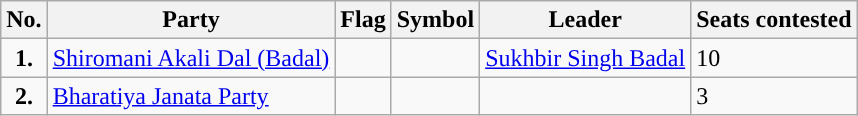<table class="wikitable">
<tr>
<th>No.</th>
<th>Party</th>
<th>Flag</th>
<th>Symbol</th>
<th>Leader</th>
<th>Seats contested</th>
</tr>
<tr>
<td style="text-align:center; background:"><strong>1.</strong></td>
<td><a href='#'>Shiromani Akali Dal (Badal)</a></td>
<td></td>
<td></td>
<td><a href='#'>Sukhbir Singh Badal</a></td>
<td>10</td>
</tr>
<tr>
<td style="text-align:center; background:"><strong>2.</strong></td>
<td><a href='#'>Bharatiya Janata Party</a></td>
<td></td>
<td></td>
<td></td>
<td>3</td>
</tr>
</table>
